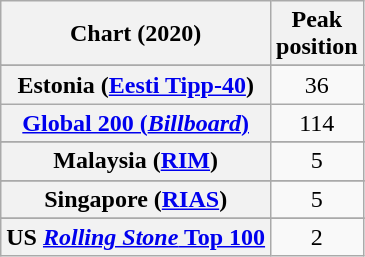<table class="wikitable sortable plainrowheaders" style="text-align:center">
<tr>
<th scope="col">Chart (2020)</th>
<th scope="col">Peak<br>position</th>
</tr>
<tr>
</tr>
<tr>
</tr>
<tr>
<th scope="row">Estonia (<a href='#'>Eesti Tipp-40</a>)</th>
<td>36</td>
</tr>
<tr>
<th scope="row"><a href='#'>Global 200 (<em>Billboard</em>)</a></th>
<td>114</td>
</tr>
<tr>
</tr>
<tr>
<th scope="row">Malaysia (<a href='#'>RIM</a>)</th>
<td>5</td>
</tr>
<tr>
</tr>
<tr>
</tr>
<tr>
</tr>
<tr>
</tr>
<tr>
<th scope="row">Singapore (<a href='#'>RIAS</a>)</th>
<td>5</td>
</tr>
<tr>
</tr>
<tr>
</tr>
<tr>
</tr>
<tr>
<th scope="row">US <a href='#'><em>Rolling Stone</em> Top 100</a></th>
<td>2</td>
</tr>
</table>
